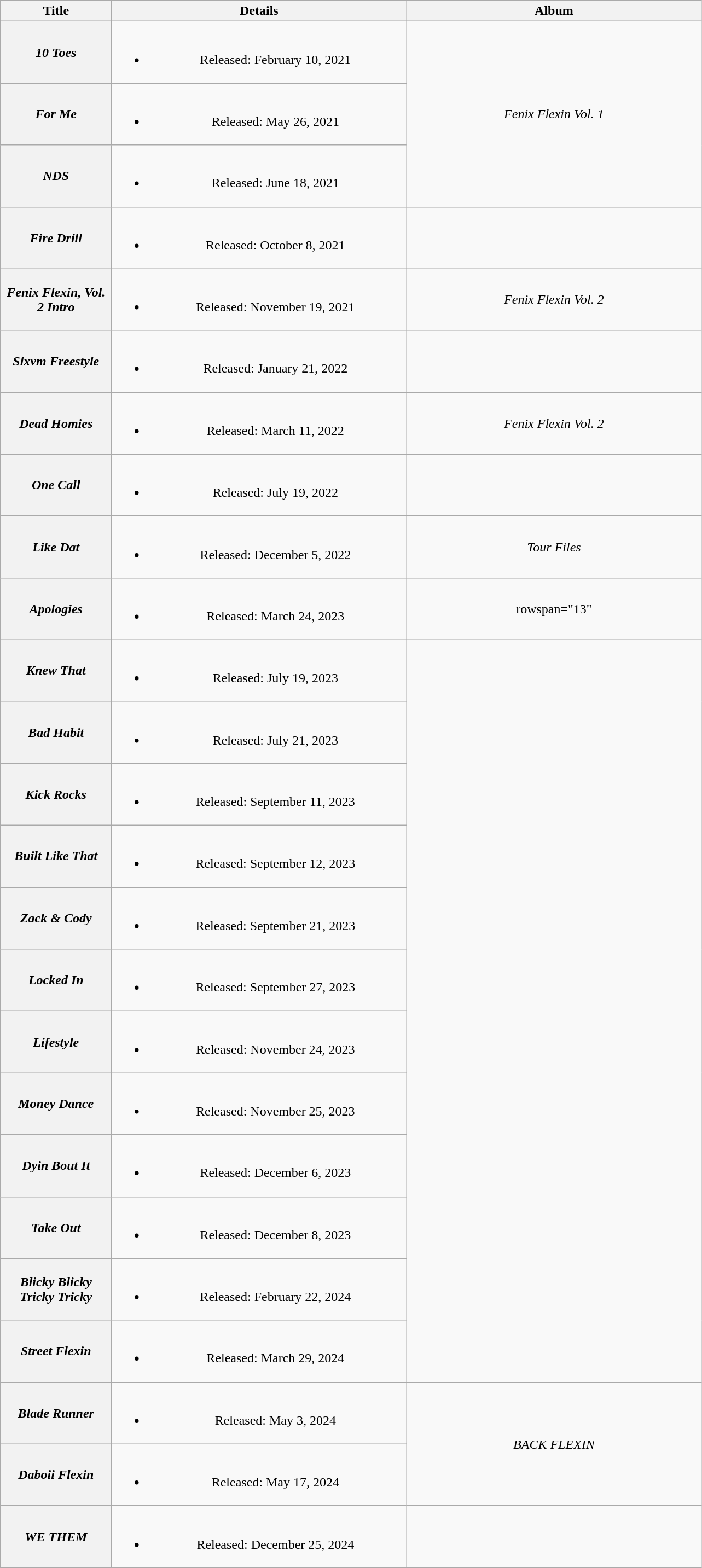<table class="wikitable plainrowheaders" style="text-align:center;">
<tr>
<th scope="col" rowspan="1" style="width:8em;">Title</th>
<th scope="col" rowspan="1" style="width:22em;">Details</th>
<th scope="col" rowspan="1" style="width:22em;">Album</th>
</tr>
<tr>
<th scope="row"><em>10 Toes</em></th>
<td><br><ul><li>Released: February 10, 2021</li></ul></td>
<td rowspan="3"><em>Fenix Flexin Vol. 1</em></td>
</tr>
<tr>
<th scope="row"><em>For Me</em></th>
<td><br><ul><li>Released: May 26, 2021</li></ul></td>
</tr>
<tr>
<th scope="row"><em>NDS</em></th>
<td><br><ul><li>Released: June 18, 2021</li></ul></td>
</tr>
<tr>
<th scope="row"><em>Fire Drill</em><br></th>
<td><br><ul><li>Released: October 8, 2021</li></ul></td>
<td></td>
</tr>
<tr>
<th scope="row"><em>Fenix Flexin, Vol. 2 Intro</em><br></th>
<td><br><ul><li>Released: November 19, 2021</li></ul></td>
<td><em>Fenix Flexin Vol. 2</em></td>
</tr>
<tr>
<th scope="row"><em>Slxvm Freestyle</em><br></th>
<td><br><ul><li>Released: January 21, 2022</li></ul></td>
<td></td>
</tr>
<tr>
<th scope="row"><em>Dead Homies</em></th>
<td><br><ul><li>Released: March 11, 2022</li></ul></td>
<td><em>Fenix Flexin Vol. 2</em></td>
</tr>
<tr>
<th scope="row"><em>One Call</em><br></th>
<td><br><ul><li>Released: July 19, 2022</li></ul></td>
<td></td>
</tr>
<tr>
<th scope="row"><em>Like Dat</em><br></th>
<td><br><ul><li>Released: December 5, 2022</li></ul></td>
<td><em>Tour Files</em></td>
</tr>
<tr>
<th scope="row"><em>Apologies</em></th>
<td><br><ul><li>Released: March 24, 2023</li></ul></td>
<td>rowspan="13" </td>
</tr>
<tr>
<th scope="row"><em>Knew That</em><br></th>
<td><br><ul><li>Released: July 19, 2023</li></ul></td>
</tr>
<tr>
<th scope="row"><em>Bad Habit</em><br></th>
<td><br><ul><li>Released: July 21, 2023</li></ul></td>
</tr>
<tr>
<th scope="row"><em>Kick Rocks</em><br></th>
<td><br><ul><li>Released: September 11, 2023</li></ul></td>
</tr>
<tr>
<th scope="row"><em>Built Like That</em><br></th>
<td><br><ul><li>Released: September 12, 2023</li></ul></td>
</tr>
<tr>
<th scope="row"><em>Zack & Cody</em><br></th>
<td><br><ul><li>Released: September 21, 2023</li></ul></td>
</tr>
<tr>
<th scope="row"><em>Locked In</em><br></th>
<td><br><ul><li>Released: September 27, 2023</li></ul></td>
</tr>
<tr>
<th scope="row"><em>Lifestyle</em><br></th>
<td><br><ul><li>Released: November 24, 2023</li></ul></td>
</tr>
<tr>
<th scope="row"><em>Money Dance</em><br></th>
<td><br><ul><li>Released: November 25, 2023</li></ul></td>
</tr>
<tr>
<th scope="row"><em>Dyin Bout It</em><br></th>
<td><br><ul><li>Released: December 6, 2023</li></ul></td>
</tr>
<tr>
<th scope="row"><em>Take Out</em><br></th>
<td><br><ul><li>Released: December 8, 2023</li></ul></td>
</tr>
<tr>
<th scope="row"><em>Blicky Blicky Tricky Tricky</em><br></th>
<td><br><ul><li>Released: February 22, 2024</li></ul></td>
</tr>
<tr>
<th scope="row"><em>Street Flexin</em><br></th>
<td><br><ul><li>Released: March 29, 2024</li></ul></td>
</tr>
<tr>
<th scope="row"><em>Blade Runner</em></th>
<td><br><ul><li>Released: May 3, 2024</li></ul></td>
<td rowspan="2"><em>BACK FLEXIN</em></td>
</tr>
<tr>
<th scope="row"><em>Daboii Flexin</em><br></th>
<td><br><ul><li>Released: May 17, 2024</li></ul></td>
</tr>
<tr>
<th scope="row"><em>WE THEM</em><br></th>
<td><br><ul><li>Released: December 25, 2024</li></ul></td>
<td></td>
</tr>
</table>
